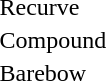<table>
<tr>
<td>Recurve<br></td>
<td></td>
<td></td>
<td></td>
</tr>
<tr>
<td>Compound<br></td>
<td></td>
<td></td>
<td></td>
</tr>
<tr>
<td>Barebow<br></td>
<td></td>
<td></td>
<td></td>
</tr>
</table>
